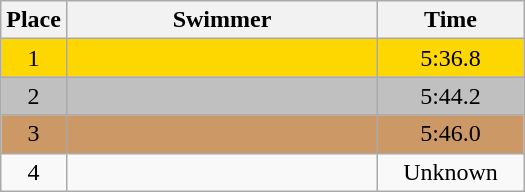<table class=wikitable style="text-align:center">
<tr>
<th>Place</th>
<th width=200>Swimmer</th>
<th width=90>Time</th>
</tr>
<tr bgcolor=gold>
<td>1</td>
<td align=left></td>
<td>5:36.8</td>
</tr>
<tr bgcolor=silver>
<td>2</td>
<td align=left></td>
<td>5:44.2</td>
</tr>
<tr bgcolor=cc9966>
<td>3</td>
<td align=left></td>
<td>5:46.0</td>
</tr>
<tr>
<td>4</td>
<td align=left></td>
<td>Unknown</td>
</tr>
</table>
